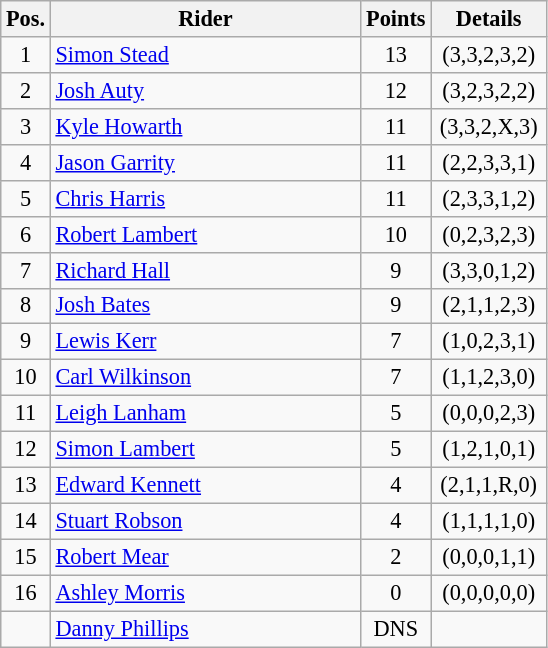<table class=wikitable style="font-size:93%;">
<tr>
<th width=25px>Pos.</th>
<th width=200px>Rider</th>
<th width=40px>Points</th>
<th width=70px>Details</th>
</tr>
<tr align=center >
<td>1</td>
<td align=left><a href='#'>Simon Stead</a></td>
<td>13</td>
<td>(3,3,2,3,2)</td>
</tr>
<tr align=center >
<td>2</td>
<td align=left><a href='#'>Josh Auty</a></td>
<td>12</td>
<td>(3,2,3,2,2)</td>
</tr>
<tr align=center >
<td>3</td>
<td align=left><a href='#'>Kyle Howarth</a></td>
<td>11</td>
<td>(3,3,2,X,3)</td>
</tr>
<tr align=center >
<td>4</td>
<td align=left><a href='#'>Jason Garrity</a></td>
<td>11</td>
<td>(2,2,3,3,1)</td>
</tr>
<tr align=center >
<td>5</td>
<td align=left><a href='#'>Chris Harris</a></td>
<td>11</td>
<td>(2,3,3,1,2)</td>
</tr>
<tr align=center >
<td>6</td>
<td align=left><a href='#'>Robert Lambert</a></td>
<td>10</td>
<td>(0,2,3,2,3)</td>
</tr>
<tr align=center >
<td>7</td>
<td align=left><a href='#'>Richard Hall</a></td>
<td>9</td>
<td>(3,3,0,1,2)</td>
</tr>
<tr align=center >
<td>8</td>
<td align=left><a href='#'>Josh Bates</a></td>
<td>9</td>
<td>(2,1,1,2,3)</td>
</tr>
<tr align=center>
<td>9</td>
<td align=left><a href='#'>Lewis Kerr</a></td>
<td>7</td>
<td>(1,0,2,3,1)</td>
</tr>
<tr align=center>
<td>10</td>
<td align=left><a href='#'>Carl Wilkinson</a></td>
<td>7</td>
<td>(1,1,2,3,0)</td>
</tr>
<tr align=center>
<td>11</td>
<td align=left><a href='#'>Leigh Lanham</a></td>
<td>5</td>
<td>(0,0,0,2,3)</td>
</tr>
<tr align=center>
<td>12</td>
<td align=left><a href='#'>Simon Lambert</a></td>
<td>5</td>
<td>(1,2,1,0,1)</td>
</tr>
<tr align=center>
<td>13</td>
<td align=left><a href='#'>Edward Kennett</a></td>
<td>4</td>
<td>(2,1,1,R,0)</td>
</tr>
<tr align=center>
<td>14</td>
<td align=left><a href='#'>Stuart Robson</a></td>
<td>4</td>
<td>(1,1,1,1,0)</td>
</tr>
<tr align=center>
<td>15</td>
<td align=left><a href='#'>Robert Mear</a></td>
<td>2</td>
<td>(0,0,0,1,1)</td>
</tr>
<tr align=center>
<td>16</td>
<td align=left><a href='#'>Ashley Morris</a></td>
<td>0</td>
<td>(0,0,0,0,0)</td>
</tr>
<tr align=center>
<td></td>
<td align=left><a href='#'>Danny Phillips</a></td>
<td>DNS</td>
</tr>
</table>
